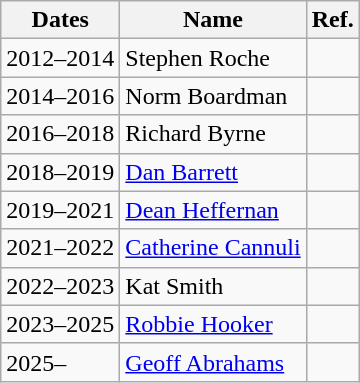<table class="wikitable">
<tr>
<th>Dates</th>
<th>Name</th>
<th>Ref.</th>
</tr>
<tr>
<td>2012–2014</td>
<td> Stephen Roche</td>
<td></td>
</tr>
<tr>
<td>2014–2016</td>
<td> Norm Boardman</td>
<td></td>
</tr>
<tr>
<td>2016–2018</td>
<td> Richard Byrne</td>
<td></td>
</tr>
<tr>
<td>2018–2019</td>
<td> <a href='#'>Dan Barrett</a></td>
<td></td>
</tr>
<tr>
<td>2019–2021</td>
<td> <a href='#'>Dean Heffernan</a></td>
<td></td>
</tr>
<tr>
<td>2021–2022</td>
<td> <a href='#'>Catherine Cannuli</a></td>
<td></td>
</tr>
<tr>
<td>2022–2023</td>
<td> Kat Smith</td>
<td></td>
</tr>
<tr>
<td>2023–2025</td>
<td> <a href='#'>Robbie Hooker</a></td>
<td></td>
</tr>
<tr>
<td>2025–</td>
<td> <a href='#'>Geoff Abrahams</a></td>
<td></td>
</tr>
</table>
